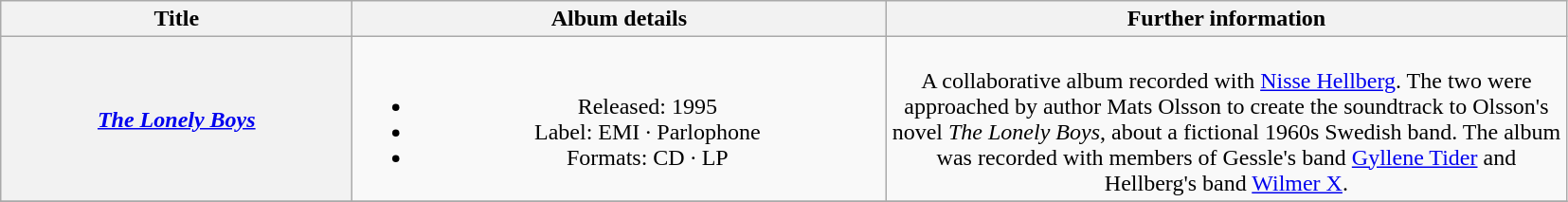<table class="wikitable plainrowheaders" style="text-align:center;" border="1">
<tr>
<th scope="col" rowspan="1" style="width:15em;">Title</th>
<th scope="col" rowspan="1" style="width:23em;">Album details</th>
<th scope="col" rowspan="1" style="width:29.5em;">Further information</th>
</tr>
<tr>
<th scope="row"><em><a href='#'>The Lonely Boys</a></em></th>
<td><br><ul><li>Released: 1995</li><li>Label: EMI · Parlophone</li><li>Formats: CD · LP</li></ul></td>
<td><br>A collaborative album recorded with <a href='#'>Nisse Hellberg</a>. The two were approached by author Mats Olsson to create the soundtrack to Olsson's novel <em>The Lonely Boys</em>, about a fictional 1960s Swedish band. The album was recorded with members of Gessle's band <a href='#'>Gyllene Tider</a> and Hellberg's band <a href='#'>Wilmer X</a>.</td>
</tr>
<tr>
</tr>
</table>
